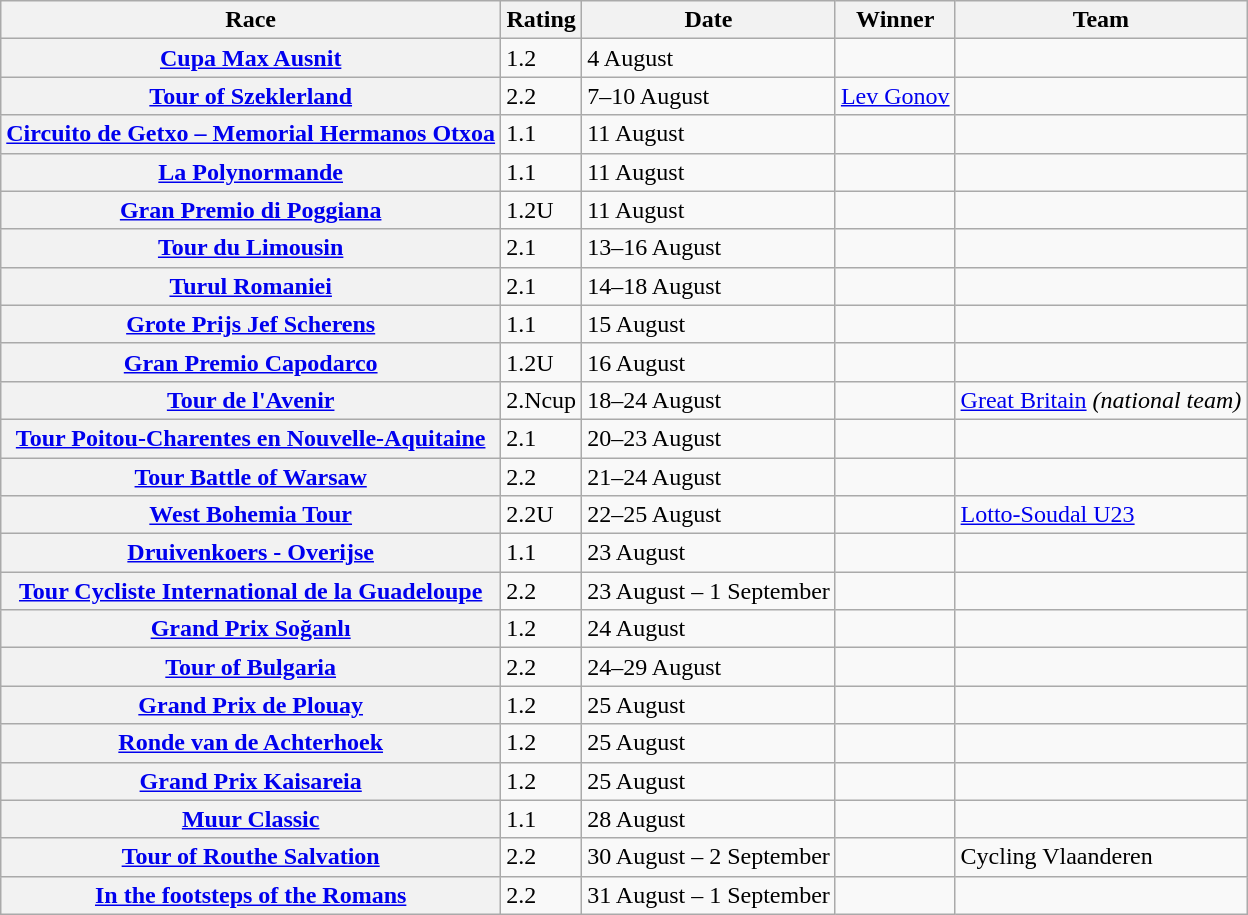<table class="wikitable plainrowheaders">
<tr>
<th scope="col">Race</th>
<th scope="col">Rating</th>
<th scope="col">Date</th>
<th scope="col">Winner</th>
<th scope="col">Team</th>
</tr>
<tr>
<th scope="row"> <a href='#'>Cupa Max Ausnit</a></th>
<td>1.2</td>
<td>4 August</td>
<td></td>
<td></td>
</tr>
<tr>
<th scope="row"> <a href='#'>Tour of Szeklerland</a></th>
<td>2.2</td>
<td>7–10 August</td>
<td> <a href='#'>Lev Gonov</a></td>
<td></td>
</tr>
<tr>
<th scope="row"> <a href='#'>Circuito de Getxo – Memorial Hermanos Otxoa</a></th>
<td>1.1</td>
<td>11 August</td>
<td></td>
<td></td>
</tr>
<tr>
<th scope="row"> <a href='#'>La Polynormande</a></th>
<td>1.1</td>
<td>11 August</td>
<td></td>
<td></td>
</tr>
<tr>
<th scope="row"> <a href='#'>Gran Premio di Poggiana</a></th>
<td>1.2U</td>
<td>11 August</td>
<td></td>
<td></td>
</tr>
<tr>
<th scope="row"> <a href='#'>Tour du Limousin</a></th>
<td>2.1</td>
<td>13–16 August</td>
<td></td>
<td></td>
</tr>
<tr>
<th scope="row"> <a href='#'>Turul Romaniei</a></th>
<td>2.1</td>
<td>14–18 August</td>
<td></td>
<td></td>
</tr>
<tr>
<th scope="row"> <a href='#'>Grote Prijs Jef Scherens</a></th>
<td>1.1</td>
<td>15 August</td>
<td></td>
<td></td>
</tr>
<tr>
<th scope="row"> <a href='#'>Gran Premio Capodarco</a></th>
<td>1.2U</td>
<td>16 August</td>
<td></td>
<td></td>
</tr>
<tr>
<th scope="row"> <a href='#'>Tour de l'Avenir</a></th>
<td>2.Ncup</td>
<td>18–24 August</td>
<td></td>
<td><a href='#'>Great Britain</a> <em>(national team)</em></td>
</tr>
<tr>
<th scope="row"> <a href='#'>Tour Poitou-Charentes en Nouvelle-Aquitaine</a></th>
<td>2.1</td>
<td>20–23 August</td>
<td></td>
<td></td>
</tr>
<tr>
<th scope="row"> <a href='#'>Tour Battle of Warsaw</a></th>
<td>2.2</td>
<td>21–24 August</td>
<td></td>
<td></td>
</tr>
<tr>
<th scope="row"> <a href='#'>West Bohemia Tour</a></th>
<td>2.2U</td>
<td>22–25 August</td>
<td></td>
<td><a href='#'>Lotto-Soudal U23</a></td>
</tr>
<tr>
<th scope="row"> <a href='#'>Druivenkoers - Overijse</a></th>
<td>1.1</td>
<td>23 August</td>
<td></td>
<td></td>
</tr>
<tr>
<th scope="row"> <a href='#'>Tour Cycliste International de la Guadeloupe</a></th>
<td>2.2</td>
<td>23 August – 1 September</td>
<td></td>
<td></td>
</tr>
<tr>
<th scope="row"> <a href='#'>Grand Prix Soğanlı</a></th>
<td>1.2</td>
<td>24 August</td>
<td></td>
<td></td>
</tr>
<tr>
<th scope="row"> <a href='#'>Tour of Bulgaria</a></th>
<td>2.2</td>
<td>24–29 August</td>
<td></td>
<td></td>
</tr>
<tr>
<th scope="row"> <a href='#'>Grand Prix de Plouay</a></th>
<td>1.2</td>
<td>25 August</td>
<td></td>
<td></td>
</tr>
<tr>
<th scope="row"> <a href='#'>Ronde van de Achterhoek</a></th>
<td>1.2</td>
<td>25 August</td>
<td></td>
<td></td>
</tr>
<tr>
<th scope="row"> <a href='#'>Grand Prix Kaisareia</a></th>
<td>1.2</td>
<td>25 August</td>
<td></td>
<td></td>
</tr>
<tr>
<th scope="row"> <a href='#'>Muur Classic</a></th>
<td>1.1</td>
<td>28 August</td>
<td></td>
<td></td>
</tr>
<tr>
<th scope="row"> <a href='#'>Tour of Routhe Salvation</a></th>
<td>2.2</td>
<td>30 August – 2 September</td>
<td></td>
<td>Cycling Vlaanderen</td>
</tr>
<tr>
<th scope="row"> <a href='#'>In the footsteps of the Romans</a></th>
<td>2.2</td>
<td>31 August – 1 September</td>
<td></td>
<td></td>
</tr>
</table>
